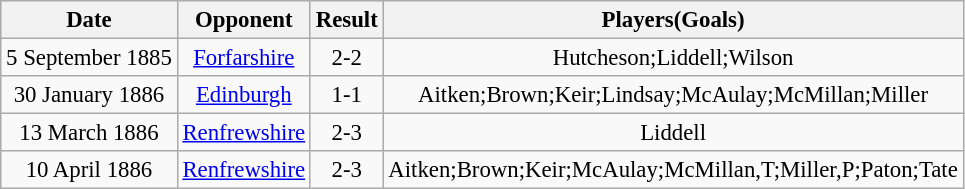<table class="wikitable sortable" style="font-size:95%; text-align:center">
<tr>
<th>Date</th>
<th>Opponent</th>
<th>Result</th>
<th>Players(Goals)</th>
</tr>
<tr>
<td>5 September 1885</td>
<td><a href='#'>Forfarshire</a></td>
<td>2-2</td>
<td>Hutcheson;Liddell;Wilson</td>
</tr>
<tr>
<td>30 January 1886</td>
<td><a href='#'>Edinburgh</a></td>
<td>1-1</td>
<td>Aitken;Brown;Keir;Lindsay;McAulay;McMillan;Miller</td>
</tr>
<tr>
<td>13 March 1886</td>
<td><a href='#'>Renfrewshire</a></td>
<td>2-3</td>
<td>Liddell</td>
</tr>
<tr>
<td>10 April 1886</td>
<td><a href='#'>Renfrewshire</a></td>
<td>2-3</td>
<td>Aitken;Brown;Keir;McAulay;McMillan,T;Miller,P;Paton;Tate</td>
</tr>
</table>
